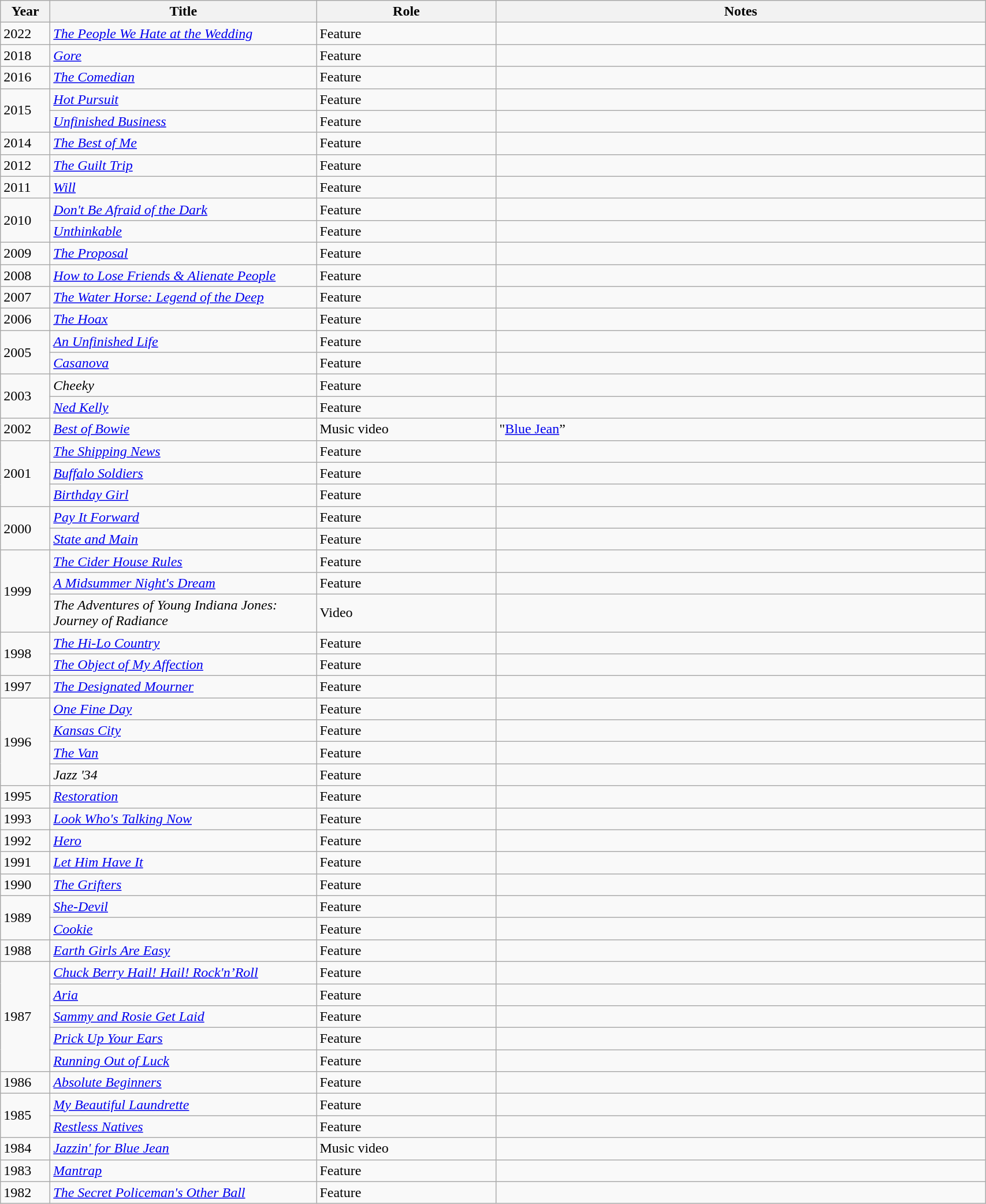<table class="wikitable sortable" width="90%">
<tr>
<th width="50px">Year</th>
<th width="300px">Title</th>
<th width="200px">Role</th>
<th class="unsortable">Notes</th>
</tr>
<tr>
<td>2022</td>
<td><em><a href='#'>The People We Hate at the Wedding</a></em></td>
<td>Feature</td>
<td></td>
</tr>
<tr>
<td>2018</td>
<td><em><a href='#'>Gore</a></em></td>
<td>Feature</td>
<td></td>
</tr>
<tr>
<td>2016</td>
<td><em><a href='#'>The Comedian</a></em></td>
<td>Feature</td>
<td></td>
</tr>
<tr>
<td rowspan="2">2015</td>
<td><a href='#'><em>Hot Pursuit</em></a></td>
<td>Feature</td>
<td></td>
</tr>
<tr>
<td><a href='#'><em>Unfinished Business</em></a></td>
<td>Feature</td>
<td></td>
</tr>
<tr>
<td>2014</td>
<td><a href='#'><em>The Best of Me</em></a></td>
<td>Feature</td>
<td></td>
</tr>
<tr>
<td>2012</td>
<td><a href='#'><em>The Guilt Trip</em></a></td>
<td>Feature</td>
<td></td>
</tr>
<tr>
<td>2011</td>
<td><a href='#'><em>Will</em></a></td>
<td>Feature</td>
<td></td>
</tr>
<tr>
<td rowspan="2">2010</td>
<td><em><a href='#'>Don't Be Afraid of the Dark</a></em></td>
<td>Feature</td>
<td></td>
</tr>
<tr>
<td><em><a href='#'>Unthinkable</a></em></td>
<td>Feature</td>
<td></td>
</tr>
<tr>
<td>2009</td>
<td><a href='#'><em>The Proposal</em></a></td>
<td>Feature</td>
<td></td>
</tr>
<tr>
<td>2008</td>
<td><a href='#'><em>How to Lose Friends & Alienate People</em></a></td>
<td>Feature</td>
<td></td>
</tr>
<tr>
<td>2007</td>
<td><em><a href='#'>The Water Horse: Legend of the Deep</a></em></td>
<td>Feature</td>
<td></td>
</tr>
<tr>
<td>2006</td>
<td><em><a href='#'>The Hoax</a></em></td>
<td>Feature</td>
<td></td>
</tr>
<tr>
<td rowspan="2">2005</td>
<td><em><a href='#'>An Unfinished Life</a></em></td>
<td>Feature</td>
<td></td>
</tr>
<tr>
<td><a href='#'><em>Casanova</em></a></td>
<td>Feature</td>
<td></td>
</tr>
<tr>
<td rowspan="2">2003</td>
<td><em>Cheeky</em></td>
<td>Feature</td>
<td></td>
</tr>
<tr>
<td><a href='#'><em>Ned Kelly</em></a></td>
<td>Feature</td>
<td></td>
</tr>
<tr>
<td>2002</td>
<td><em><a href='#'>Best of Bowie</a></em></td>
<td>Music video</td>
<td>"<a href='#'>Blue Jean</a>”</td>
</tr>
<tr>
<td rowspan="3">2001</td>
<td><a href='#'><em>The Shipping News</em></a></td>
<td>Feature</td>
<td></td>
</tr>
<tr>
<td><a href='#'><em>Buffalo Soldiers</em></a></td>
<td>Feature</td>
<td></td>
</tr>
<tr>
<td><em><a href='#'>Birthday Girl</a></em></td>
<td>Feature</td>
<td></td>
</tr>
<tr>
<td rowspan="2">2000</td>
<td><a href='#'><em>Pay It Forward</em></a></td>
<td>Feature</td>
<td></td>
</tr>
<tr>
<td><em><a href='#'>State and Main</a></em></td>
<td>Feature</td>
<td></td>
</tr>
<tr>
<td rowspan="3">1999</td>
<td><a href='#'><em>The Cider House Rules</em></a></td>
<td>Feature</td>
<td></td>
</tr>
<tr>
<td><a href='#'><em>A Midsummer Night's Dream</em></a></td>
<td>Feature</td>
<td></td>
</tr>
<tr>
<td><em>The Adventures of Young Indiana Jones: Journey of Radiance</em></td>
<td>Video</td>
<td></td>
</tr>
<tr>
<td rowspan="2">1998</td>
<td><em><a href='#'>The Hi-Lo Country</a></em></td>
<td>Feature</td>
<td></td>
</tr>
<tr>
<td><em><a href='#'>The Object of My Affection</a></em></td>
<td>Feature</td>
<td></td>
</tr>
<tr>
<td>1997</td>
<td><em><a href='#'>The Designated Mourner</a></em></td>
<td>Feature</td>
<td></td>
</tr>
<tr>
<td rowspan="4">1996</td>
<td><a href='#'><em>One Fine Day</em></a></td>
<td>Feature</td>
<td></td>
</tr>
<tr>
<td><em><a href='#'>Kansas City</a></em></td>
<td>Feature</td>
<td></td>
</tr>
<tr>
<td><a href='#'><em>The Van</em></a></td>
<td>Feature</td>
<td></td>
</tr>
<tr>
<td><em>Jazz '34</em></td>
<td>Feature</td>
<td></td>
</tr>
<tr>
<td>1995</td>
<td><a href='#'><em>Restoration</em></a></td>
<td>Feature</td>
<td></td>
</tr>
<tr>
<td>1993</td>
<td><em><a href='#'>Look Who's Talking Now</a></em></td>
<td>Feature</td>
<td></td>
</tr>
<tr>
<td>1992</td>
<td><em><a href='#'>Hero</a></em></td>
<td>Feature</td>
<td></td>
</tr>
<tr>
<td>1991</td>
<td><em><a href='#'>Let Him Have It</a></em></td>
<td>Feature</td>
<td></td>
</tr>
<tr>
<td>1990</td>
<td><em><a href='#'>The Grifters</a></em></td>
<td>Feature</td>
<td></td>
</tr>
<tr>
<td rowspan="2">1989</td>
<td><em><a href='#'>She-Devil</a></em></td>
<td>Feature</td>
<td></td>
</tr>
<tr>
<td><em><a href='#'>Cookie</a></em></td>
<td>Feature</td>
<td></td>
</tr>
<tr>
<td>1988</td>
<td><em><a href='#'>Earth Girls Are Easy</a></em></td>
<td>Feature</td>
<td></td>
</tr>
<tr>
<td rowspan="5">1987</td>
<td><em><a href='#'>Chuck Berry Hail! Hail! Rock'n’Roll</a></em></td>
<td>Feature</td>
<td></td>
</tr>
<tr>
<td><em><a href='#'>Aria</a></em></td>
<td>Feature</td>
<td></td>
</tr>
<tr>
<td><em><a href='#'>Sammy and Rosie Get Laid</a></em></td>
<td>Feature</td>
<td></td>
</tr>
<tr>
<td><em><a href='#'>Prick Up Your Ears</a></em></td>
<td>Feature</td>
<td></td>
</tr>
<tr>
<td><em><a href='#'>Running Out of Luck</a></em></td>
<td>Feature</td>
<td></td>
</tr>
<tr>
<td>1986</td>
<td><em><a href='#'>Absolute Beginners</a></em></td>
<td>Feature</td>
<td></td>
</tr>
<tr>
<td rowspan="2">1985</td>
<td><em><a href='#'>My Beautiful Laundrette</a></em></td>
<td>Feature</td>
<td></td>
</tr>
<tr>
<td><em><a href='#'>Restless Natives</a></em></td>
<td>Feature</td>
<td></td>
</tr>
<tr>
<td>1984</td>
<td><em><a href='#'>Jazzin' for Blue Jean</a></em></td>
<td>Music video</td>
<td></td>
</tr>
<tr>
<td>1983</td>
<td><em><a href='#'>Mantrap</a></em></td>
<td>Feature</td>
<td></td>
</tr>
<tr>
<td>1982</td>
<td><em><a href='#'>The Secret Policeman's Other Ball</a></em></td>
<td>Feature</td>
<td></td>
</tr>
</table>
